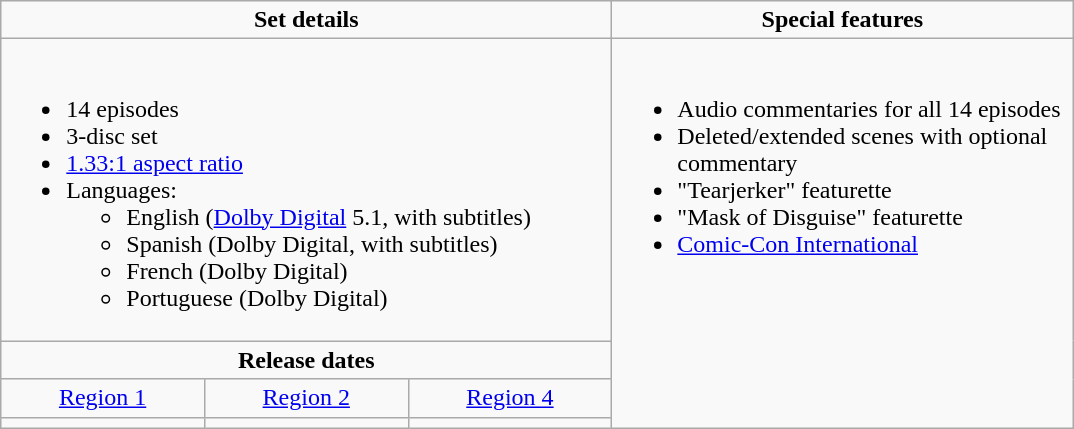<table class="wikitable">
<tr valign="top">
<td align="center" width="400" colspan="3"><strong>Set details</strong></td>
<td width="300" align="center"><strong>Special features</strong></td>
</tr>
<tr valign="top">
<td colspan="3" align="left" width="400"><br><ul><li>14 episodes</li><li>3-disc set</li><li><a href='#'>1.33:1 aspect ratio</a></li><li>Languages:<ul><li>English (<a href='#'>Dolby Digital</a> 5.1, with subtitles)</li><li>Spanish (Dolby Digital, with subtitles)</li><li>French (Dolby Digital)</li><li>Portuguese  (Dolby Digital)</li></ul></li></ul></td>
<td rowspan="4" align="left" width="300"><br><ul><li>Audio commentaries for all 14 episodes</li><li>Deleted/extended scenes with optional commentary</li><li>"Tearjerker" featurette</li><li>"Mask of Disguise" featurette</li><li><a href='#'>Comic-Con International</a></li></ul></td>
</tr>
<tr>
<td colspan="3" align="center"><strong>Release dates</strong></td>
</tr>
<tr>
<td align="center"><a href='#'>Region 1</a></td>
<td align="center"><a href='#'>Region 2</a></td>
<td align="center"><a href='#'>Region 4</a></td>
</tr>
<tr>
<td align="center"></td>
<td align="center"></td>
<td aligh="center"></td>
</tr>
</table>
